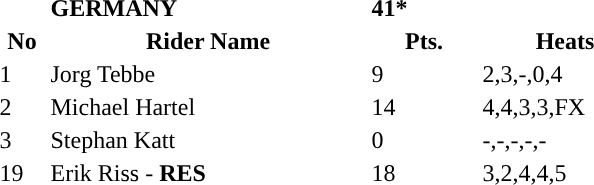<table class="toccolours">
<tr>
<td></td>
<td><strong>GERMANY</strong></td>
<td><strong>41*</strong></td>
</tr>
<tr style="background-color:">
<th width=30px>No</th>
<th width=210px>Rider Name</th>
<th width=70px>Pts.</th>
<th width=110px>Heats</th>
</tr>
<tr style="background-color:">
<td>1</td>
<td>Jorg Tebbe</td>
<td>9</td>
<td>2,3,-,0,4</td>
</tr>
<tr style="background-color:">
<td>2</td>
<td>Michael Hartel</td>
<td>14</td>
<td>4,4,3,3,FX</td>
</tr>
<tr style="background-color:">
<td>3</td>
<td>Stephan Katt</td>
<td>0</td>
<td>-,-,-,-,-</td>
</tr>
<tr style="background-color:">
<td>19</td>
<td>Erik Riss - <strong>RES</strong></td>
<td>18</td>
<td>3,2,4,4,5</td>
</tr>
</table>
